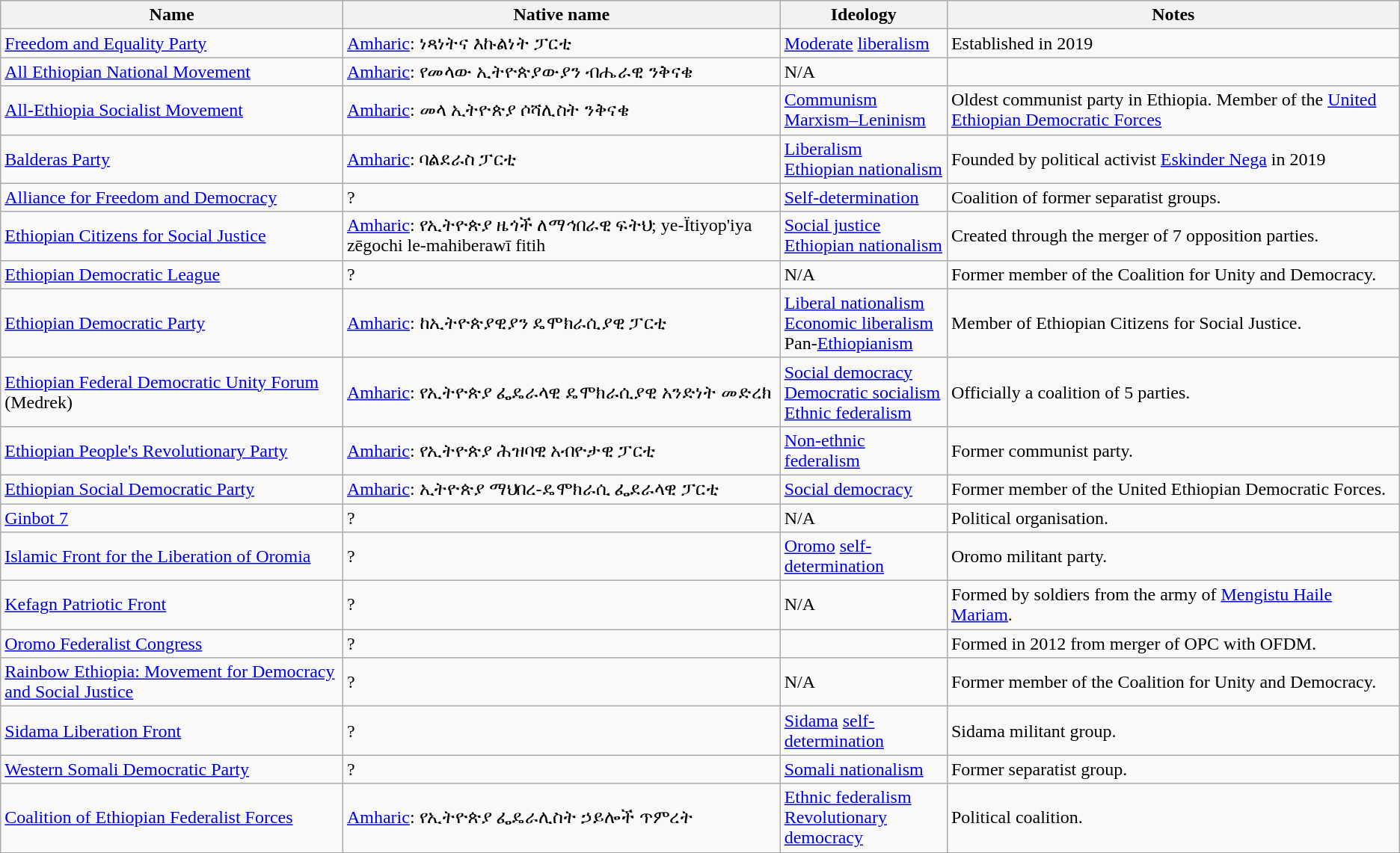<table class="wikitable">
<tr>
<th>Name</th>
<th>Native name</th>
<th>Ideology</th>
<th>Notes</th>
</tr>
<tr>
<td><a href='#'>Freedom and Equality Party</a></td>
<td><a href='#'>Amharic</a>: ነጻነትና እኩልነት ፓርቲ</td>
<td><a href='#'>Moderate</a> <a href='#'>liberalism</a></td>
<td>Established in 2019</td>
</tr>
<tr>
<td><a href='#'>All Ethiopian National Movement</a></td>
<td><a href='#'>Amharic</a>: የመላው ኢትዮጵያውያን ብሔራዊ ንቅናቄ</td>
<td>N/A</td>
<td></td>
</tr>
<tr>
<td><a href='#'>All-Ethiopia Socialist Movement</a></td>
<td><a href='#'>Amharic</a>: መላ ኢትዮጵያ ሶሻሊስት ንቅናቄ</td>
<td><a href='#'>Communism</a><br><a href='#'>Marxism–Leninism</a></td>
<td>Oldest communist party in Ethiopia. Member of the <a href='#'>United Ethiopian Democratic Forces</a></td>
</tr>
<tr>
<td><a href='#'>Balderas Party</a></td>
<td><a href='#'>Amharic</a>: ባልደራስ ፓርቲ</td>
<td><a href='#'>Liberalism</a><br><a href='#'>Ethiopian nationalism</a></td>
<td>Founded by political activist <a href='#'>Eskinder Nega</a> in 2019</td>
</tr>
<tr>
<td><a href='#'>Alliance for Freedom and Democracy</a></td>
<td>?</td>
<td><a href='#'>Self-determination</a></td>
<td>Coalition of former separatist groups.</td>
</tr>
<tr>
<td><a href='#'>Ethiopian Citizens for Social Justice</a></td>
<td><a href='#'>Amharic</a>: የኢትዮጵያ ዜጎች ለማኅበራዊ ፍትህ; ye-Ïtiyop'iya zēgochi le-mahiberawī fitih</td>
<td><a href='#'>Social justice</a><br><a href='#'>Ethiopian nationalism</a></td>
<td>Created through the merger of 7 opposition parties.</td>
</tr>
<tr>
<td><a href='#'>Ethiopian Democratic League</a></td>
<td>?</td>
<td>N/A</td>
<td>Former member of the Coalition for Unity and Democracy.</td>
</tr>
<tr>
<td><a href='#'>Ethiopian Democratic Party</a></td>
<td><a href='#'>Amharic</a>: ከኢትዮጵያዊያን ዴሞክራሲያዊ ፓርቲ</td>
<td><a href='#'>Liberal nationalism</a><br><a href='#'>Economic liberalism</a><br>Pan-<a href='#'>Ethiopianism</a></td>
<td>Member of Ethiopian Citizens for Social Justice.</td>
</tr>
<tr>
<td><a href='#'>Ethiopian Federal Democratic Unity Forum</a> (Medrek)</td>
<td><a href='#'>Amharic</a>: የኢትዮጵያ ፌዴራላዊ ዴሞክራሲያዊ አንድነት መድረክ</td>
<td><a href='#'>Social democracy</a><br><a href='#'>Democratic socialism</a><br><a href='#'>Ethnic federalism</a></td>
<td>Officially a coalition of 5 parties.</td>
</tr>
<tr>
<td><a href='#'>Ethiopian People's Revolutionary Party</a></td>
<td><a href='#'>Amharic</a>: የኢትዮጵያ ሕዝባዊ አብዮታዊ ፓርቲ</td>
<td><a href='#'>Non-ethnic federalism</a></td>
<td>Former communist party.</td>
</tr>
<tr>
<td><a href='#'>Ethiopian Social Democratic Party</a></td>
<td><a href='#'>Amharic</a>: ኢትዮጵያ ማህበረ-ዴሞክራሲ ፌደራላዊ ፓርቲ</td>
<td><a href='#'>Social democracy</a></td>
<td>Former member of the United Ethiopian Democratic Forces.</td>
</tr>
<tr>
<td><a href='#'>Ginbot 7</a></td>
<td>?</td>
<td>N/A</td>
<td>Political organisation.</td>
</tr>
<tr>
<td><a href='#'>Islamic Front for the Liberation of Oromia</a></td>
<td>?</td>
<td><a href='#'>Oromo</a> <a href='#'>self-determination</a></td>
<td>Oromo militant party.</td>
</tr>
<tr>
<td><a href='#'>Kefagn Patriotic Front</a></td>
<td>?</td>
<td>N/A</td>
<td>Formed by soldiers from the army of <a href='#'>Mengistu Haile Mariam</a>.</td>
</tr>
<tr>
<td><a href='#'>Oromo Federalist Congress</a></td>
<td>?</td>
<td></td>
<td>Formed in 2012 from merger of OPC with OFDM.</td>
</tr>
<tr>
<td><a href='#'>Rainbow Ethiopia: Movement for Democracy and Social Justice</a></td>
<td>?</td>
<td>N/A</td>
<td>Former member of the Coalition for Unity and Democracy.</td>
</tr>
<tr>
<td><a href='#'>Sidama Liberation Front</a></td>
<td>?</td>
<td><a href='#'>Sidama</a> <a href='#'>self-determination</a></td>
<td>Sidama militant group.</td>
</tr>
<tr>
<td><a href='#'>Western Somali Democratic Party</a></td>
<td>?</td>
<td><a href='#'>Somali nationalism</a></td>
<td>Former separatist group.</td>
</tr>
<tr>
<td><a href='#'>Coalition of Ethiopian Federalist Forces</a></td>
<td><a href='#'>Amharic</a>: የኢትዮጵያ ፌዴራሊስት ኃይሎች ጥምረት</td>
<td><a href='#'>Ethnic federalism</a><br><a href='#'>Revolutionary democracy</a></td>
<td>Political coalition.</td>
</tr>
</table>
